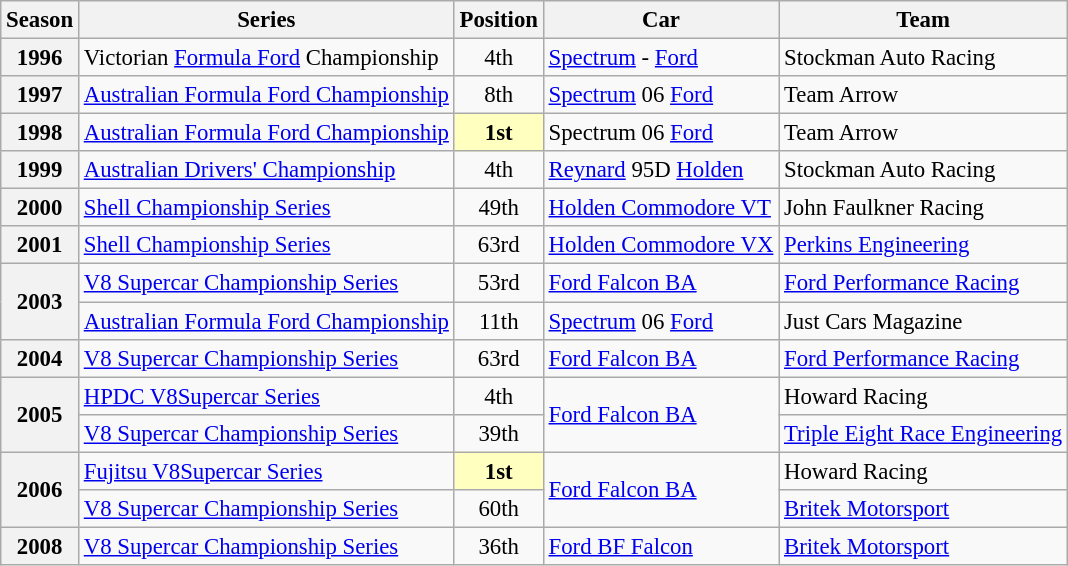<table class="wikitable" style="font-size: 95%;">
<tr>
<th>Season</th>
<th>Series</th>
<th>Position</th>
<th>Car</th>
<th>Team</th>
</tr>
<tr>
<th>1996</th>
<td>Victorian <a href='#'>Formula Ford</a> Championship</td>
<td align="center">4th</td>
<td><a href='#'>Spectrum</a> - <a href='#'>Ford</a></td>
<td>Stockman Auto Racing</td>
</tr>
<tr>
<th>1997</th>
<td><a href='#'>Australian Formula Ford Championship</a></td>
<td align="center">8th</td>
<td><a href='#'>Spectrum</a> 06 <a href='#'>Ford</a></td>
<td>Team Arrow</td>
</tr>
<tr>
<th>1998</th>
<td><a href='#'>Australian Formula Ford Championship</a></td>
<td align="center" style="background:#ffffbf;"><strong>1st</strong></td>
<td>Spectrum 06 <a href='#'>Ford</a></td>
<td>Team Arrow</td>
</tr>
<tr>
<th>1999</th>
<td><a href='#'>Australian Drivers' Championship</a></td>
<td align="center">4th</td>
<td><a href='#'>Reynard</a> 95D <a href='#'>Holden</a></td>
<td>Stockman Auto Racing</td>
</tr>
<tr>
<th>2000</th>
<td><a href='#'>Shell Championship Series</a></td>
<td align="center">49th</td>
<td><a href='#'>Holden Commodore VT</a></td>
<td>John Faulkner Racing</td>
</tr>
<tr>
<th>2001</th>
<td><a href='#'>Shell Championship Series</a></td>
<td align="center">63rd</td>
<td><a href='#'>Holden Commodore VX</a></td>
<td><a href='#'>Perkins Engineering</a></td>
</tr>
<tr>
<th rowspan=2>2003</th>
<td><a href='#'>V8 Supercar Championship Series</a></td>
<td align="center">53rd</td>
<td><a href='#'>Ford Falcon BA</a></td>
<td><a href='#'>Ford Performance Racing</a></td>
</tr>
<tr>
<td><a href='#'>Australian Formula Ford Championship</a></td>
<td align="center">11th</td>
<td><a href='#'>Spectrum</a> 06 <a href='#'>Ford</a></td>
<td>Just Cars Magazine</td>
</tr>
<tr>
<th>2004</th>
<td><a href='#'>V8 Supercar Championship Series</a></td>
<td align="center">63rd</td>
<td><a href='#'>Ford Falcon BA</a></td>
<td><a href='#'>Ford Performance Racing</a></td>
</tr>
<tr>
<th rowspan=2>2005</th>
<td><a href='#'>HPDC V8Supercar Series</a></td>
<td align="center">4th</td>
<td rowspan=2><a href='#'>Ford Falcon BA</a></td>
<td>Howard Racing</td>
</tr>
<tr>
<td><a href='#'>V8 Supercar Championship Series</a></td>
<td align="center">39th</td>
<td><a href='#'>Triple Eight Race Engineering</a></td>
</tr>
<tr>
<th rowspan=2>2006</th>
<td><a href='#'>Fujitsu V8Supercar Series</a></td>
<td align="center" style="background:#ffffbf;"><strong>1st</strong></td>
<td rowspan=2><a href='#'>Ford Falcon BA</a></td>
<td>Howard Racing</td>
</tr>
<tr>
<td><a href='#'>V8 Supercar Championship Series</a></td>
<td align="center">60th</td>
<td><a href='#'>Britek Motorsport</a></td>
</tr>
<tr>
<th>2008</th>
<td><a href='#'>V8 Supercar Championship Series</a></td>
<td align="center">36th</td>
<td><a href='#'>Ford BF Falcon</a></td>
<td><a href='#'>Britek Motorsport</a></td>
</tr>
</table>
